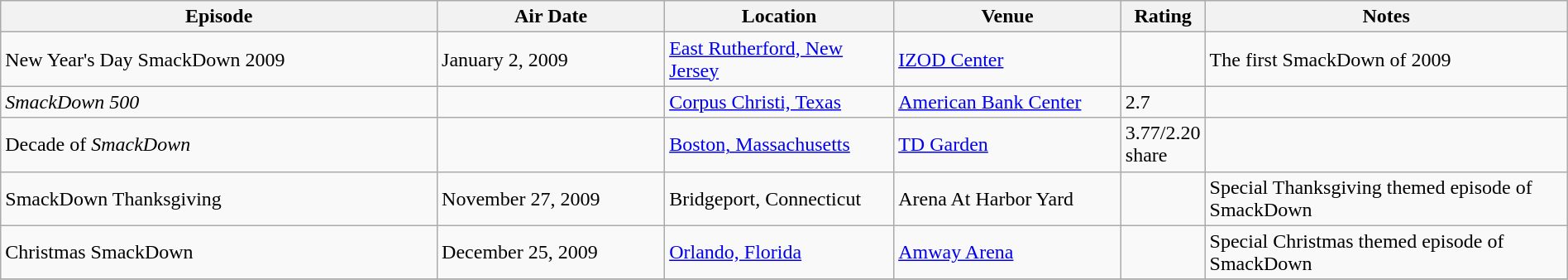<table class="wikitable plainrowheaders sortable" style="width:100%;">
<tr>
<th style="width:29%;">Episode</th>
<th style="width:15%;">Air Date</th>
<th style="width:15%;">Location</th>
<th style="width:15%;">Venue</th>
<th style="width:2%;">Rating</th>
<th style="width:99%;">Notes</th>
</tr>
<tr>
<td>New Year's Day SmackDown 2009</td>
<td>January 2, 2009</td>
<td><a href='#'>East Rutherford, New Jersey</a></td>
<td><a href='#'>IZOD Center</a></td>
<td></td>
<td>The first SmackDown of 2009</td>
</tr>
<tr>
<td><em>SmackDown 500</em></td>
<td></td>
<td><a href='#'>Corpus Christi, Texas</a></td>
<td><a href='#'>American Bank Center</a></td>
<td>2.7</td>
<td></td>
</tr>
<tr>
<td>Decade of <em>SmackDown</em></td>
<td></td>
<td><a href='#'>Boston, Massachusetts</a></td>
<td><a href='#'>TD Garden</a></td>
<td>3.77/2.20 share</td>
<td></td>
</tr>
<tr>
<td>SmackDown Thanksgiving</td>
<td>November 27, 2009</td>
<td>Bridgeport, Connecticut</td>
<td>Arena At Harbor Yard</td>
<td></td>
<td>Special Thanksgiving themed episode of SmackDown</td>
</tr>
<tr>
<td>Christmas SmackDown</td>
<td>December 25, 2009</td>
<td><a href='#'>Orlando, Florida</a></td>
<td><a href='#'>Amway Arena</a></td>
<td></td>
<td>Special Christmas themed episode of SmackDown</td>
</tr>
<tr>
</tr>
</table>
